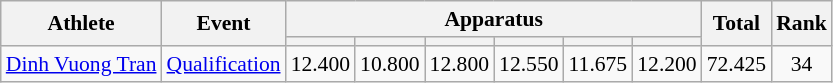<table class="wikitable" style="font-size:90%">
<tr>
<th rowspan=2>Athlete</th>
<th rowspan=2>Event</th>
<th colspan =6>Apparatus</th>
<th rowspan=2>Total</th>
<th rowspan=2>Rank</th>
</tr>
<tr style="font-size:95%">
<th></th>
<th></th>
<th></th>
<th></th>
<th></th>
<th></th>
</tr>
<tr align=center>
<td align=left><a href='#'>Dinh Vuong Tran</a></td>
<td align=left><a href='#'>Qualification</a></td>
<td>12.400</td>
<td>10.800</td>
<td>12.800</td>
<td>12.550</td>
<td>11.675</td>
<td>12.200</td>
<td>72.425</td>
<td>34</td>
</tr>
</table>
